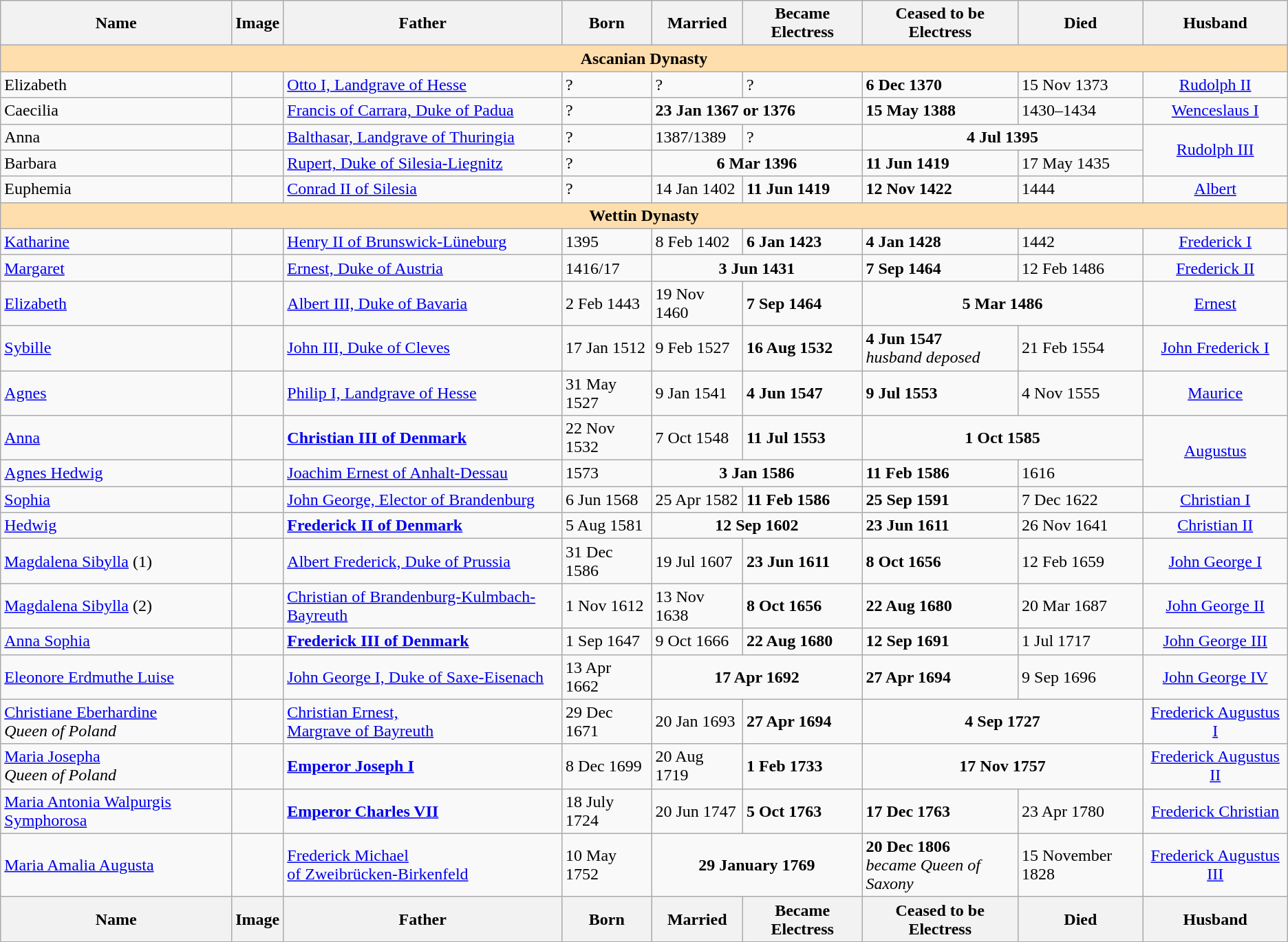<table class="wikitable">
<tr>
<th>Name</th>
<th>Image</th>
<th>Father</th>
<th>Born</th>
<th>Married</th>
<th>Became Electress</th>
<th>Ceased to be Electress</th>
<th>Died</th>
<th>Husband</th>
</tr>
<tr>
<td colspan="9" bgcolor=#FFDEAD align=center><strong>Ascanian Dynasty</strong></td>
</tr>
<tr>
<td>Elizabeth</td>
<td></td>
<td><a href='#'>Otto I, Landgrave of Hesse</a></td>
<td>?</td>
<td>?</td>
<td>?</td>
<td><strong>6 Dec 1370</strong></td>
<td>15 Nov 1373</td>
<td align="center"><a href='#'>Rudolph II</a></td>
</tr>
<tr>
<td>Caecilia</td>
<td></td>
<td><a href='#'>Francis of Carrara, Duke of Padua</a></td>
<td>?</td>
<td colspan="2"><strong>23 Jan 1367 or 1376</strong></td>
<td><strong>15 May 1388</strong></td>
<td>1430–1434</td>
<td align="center"><a href='#'>Wenceslaus I</a></td>
</tr>
<tr>
<td>Anna</td>
<td></td>
<td><a href='#'>Balthasar, Landgrave of Thuringia</a></td>
<td>?</td>
<td>1387/1389</td>
<td>?</td>
<td align="center" colspan="2"><strong>4 Jul 1395</strong></td>
<td align="center" rowspan="2"><a href='#'>Rudolph III</a></td>
</tr>
<tr>
<td>Barbara</td>
<td></td>
<td><a href='#'>Rupert, Duke of Silesia-Liegnitz</a></td>
<td>?</td>
<td align="center" colspan="2"><strong>6 Mar 1396</strong></td>
<td><strong>11 Jun 1419</strong></td>
<td>17 May 1435</td>
</tr>
<tr>
<td>Euphemia</td>
<td></td>
<td><a href='#'>Conrad II of Silesia</a></td>
<td>?</td>
<td>14 Jan 1402</td>
<td><strong>11 Jun 1419</strong></td>
<td><strong>12 Nov 1422</strong></td>
<td>1444</td>
<td align="center"><a href='#'>Albert</a></td>
</tr>
<tr>
<td colspan="9" bgcolor=#FFDEAD align=center><strong>Wettin Dynasty</strong></td>
</tr>
<tr>
<td><a href='#'>Katharine</a></td>
<td></td>
<td><a href='#'>Henry II of Brunswick-Lüneburg</a></td>
<td>1395</td>
<td>8 Feb 1402</td>
<td><strong>6 Jan 1423</strong></td>
<td><strong>4 Jan 1428</strong></td>
<td>1442</td>
<td align="center"><a href='#'>Frederick I</a></td>
</tr>
<tr>
<td><a href='#'>Margaret</a></td>
<td></td>
<td><a href='#'>Ernest, Duke of Austria</a></td>
<td>1416/17</td>
<td align=center colspan="2"><strong>3 Jun 1431</strong></td>
<td><strong>7 Sep 1464</strong></td>
<td>12 Feb 1486</td>
<td align="center"><a href='#'>Frederick II</a></td>
</tr>
<tr>
<td><a href='#'>Elizabeth</a></td>
<td></td>
<td><a href='#'>Albert III, Duke of Bavaria</a></td>
<td>2 Feb 1443</td>
<td>19 Nov 1460</td>
<td><strong>7 Sep 1464</strong></td>
<td align="center" colspan="2"><strong>5 Mar 1486</strong></td>
<td align="center"><a href='#'>Ernest</a></td>
</tr>
<tr>
<td><a href='#'>Sybille</a></td>
<td></td>
<td><a href='#'>John III, Duke of Cleves</a></td>
<td>17 Jan 1512</td>
<td>9 Feb 1527</td>
<td><strong>16 Aug 1532</strong></td>
<td><strong>4 Jun 1547</strong><br><em>husband deposed</em></td>
<td>21 Feb 1554</td>
<td align="center"><a href='#'>John Frederick I</a></td>
</tr>
<tr>
<td><a href='#'>Agnes</a></td>
<td></td>
<td><a href='#'>Philip I, Landgrave of Hesse</a></td>
<td>31 May 1527</td>
<td>9 Jan 1541</td>
<td><strong>4 Jun 1547</strong></td>
<td><strong>9 Jul 1553</strong></td>
<td>4 Nov 1555</td>
<td align="center"><a href='#'>Maurice</a></td>
</tr>
<tr>
<td><a href='#'>Anna</a></td>
<td></td>
<td><strong><a href='#'>Christian III of Denmark</a></strong></td>
<td>22 Nov 1532</td>
<td>7 Oct 1548</td>
<td><strong>11 Jul 1553</strong></td>
<td align="center" colspan="2"><strong>1 Oct 1585</strong></td>
<td align="center" rowspan="2"><a href='#'>Augustus</a></td>
</tr>
<tr>
<td><a href='#'>Agnes Hedwig</a></td>
<td></td>
<td><a href='#'>Joachim Ernest of Anhalt-Dessau</a></td>
<td>1573</td>
<td colspan="2" align=center><strong>3 Jan 1586</strong></td>
<td><strong>11 Feb 1586</strong></td>
<td>1616</td>
</tr>
<tr>
<td><a href='#'>Sophia</a></td>
<td></td>
<td><a href='#'>John George, Elector of Brandenburg</a></td>
<td>6 Jun 1568</td>
<td>25 Apr 1582</td>
<td><strong>11 Feb 1586</strong></td>
<td><strong>25 Sep 1591</strong></td>
<td>7 Dec 1622</td>
<td align="center"><a href='#'>Christian I</a></td>
</tr>
<tr>
<td><a href='#'>Hedwig</a></td>
<td></td>
<td><strong><a href='#'>Frederick II of Denmark</a></strong></td>
<td>5 Aug 1581</td>
<td colspan="2" align=center><strong>12 Sep 1602</strong></td>
<td><strong>23 Jun 1611</strong></td>
<td>26 Nov 1641</td>
<td align="center"><a href='#'>Christian II</a></td>
</tr>
<tr>
<td><a href='#'>Magdalena Sibylla</a> (1)</td>
<td></td>
<td><a href='#'>Albert Frederick, Duke of Prussia</a></td>
<td>31 Dec 1586</td>
<td>19 Jul 1607</td>
<td><strong>23 Jun 1611</strong></td>
<td><strong>8 Oct 1656</strong></td>
<td>12 Feb 1659</td>
<td align="center"><a href='#'>John George I</a></td>
</tr>
<tr>
<td><a href='#'>Magdalena Sibylla</a> (2)</td>
<td></td>
<td><a href='#'>Christian of Brandenburg-Kulmbach-Bayreuth</a></td>
<td>1 Nov 1612</td>
<td>13 Nov 1638</td>
<td><strong>8 Oct 1656</strong></td>
<td><strong>22 Aug 1680</strong></td>
<td>20 Mar 1687</td>
<td align="center"><a href='#'>John George II</a></td>
</tr>
<tr>
<td><a href='#'>Anna Sophia</a></td>
<td></td>
<td><strong><a href='#'>Frederick III of Denmark</a></strong></td>
<td>1 Sep 1647</td>
<td>9 Oct 1666</td>
<td><strong>22 Aug 1680</strong></td>
<td><strong>12 Sep 1691</strong></td>
<td>1 Jul 1717</td>
<td align="center"><a href='#'>John George III</a></td>
</tr>
<tr>
<td><a href='#'>Eleonore Erdmuthe Luise</a></td>
<td></td>
<td><a href='#'>John George I, Duke of Saxe-Eisenach</a></td>
<td>13 Apr 1662</td>
<td colspan="2" align="center"><strong>17 Apr 1692</strong></td>
<td><strong>27 Apr 1694</strong></td>
<td>9 Sep 1696</td>
<td align="center"><a href='#'>John George IV</a></td>
</tr>
<tr>
<td><a href='#'>Christiane Eberhardine</a><br><em>Queen of Poland</em></td>
<td></td>
<td><a href='#'>Christian Ernest,<br>Margrave of Bayreuth</a></td>
<td>29 Dec 1671</td>
<td>20 Jan 1693</td>
<td><strong>27 Apr 1694</strong></td>
<td colspan="2" align="center"><strong>4 Sep 1727</strong></td>
<td align="center"><a href='#'>Frederick Augustus I</a></td>
</tr>
<tr>
<td><a href='#'>Maria Josepha</a><br><em>Queen of Poland</em></td>
<td></td>
<td><strong><a href='#'>Emperor Joseph I</a></strong></td>
<td>8 Dec 1699</td>
<td>20 Aug 1719</td>
<td><strong>1 Feb 1733</strong></td>
<td colspan="2" align="center"><strong>17 Nov 1757</strong></td>
<td align="center"><a href='#'>Frederick Augustus II</a></td>
</tr>
<tr>
<td><a href='#'>Maria Antonia Walpurgis Symphorosa</a></td>
<td></td>
<td><strong><a href='#'>Emperor Charles VII</a></strong></td>
<td>18 July 1724</td>
<td>20 Jun 1747</td>
<td><strong>5 Oct 1763</strong></td>
<td><strong>17 Dec 1763</strong></td>
<td>23 Apr 1780</td>
<td align="center"><a href='#'>Frederick Christian</a></td>
</tr>
<tr>
<td><a href='#'>Maria Amalia Augusta</a></td>
<td></td>
<td><a href='#'>Frederick Michael<br>of Zweibrücken-Birkenfeld</a></td>
<td>10 May 1752</td>
<td align="center" colspan="2"><strong>29 January 1769</strong></td>
<td><strong>20 Dec 1806</strong><br><em>became Queen of Saxony</em></td>
<td>15 November 1828</td>
<td align="center"><a href='#'>Frederick Augustus III</a></td>
</tr>
<tr>
<th>Name</th>
<th>Image</th>
<th>Father</th>
<th>Born</th>
<th>Married</th>
<th>Became Electress</th>
<th>Ceased to be Electress</th>
<th>Died</th>
<th>Husband</th>
</tr>
</table>
